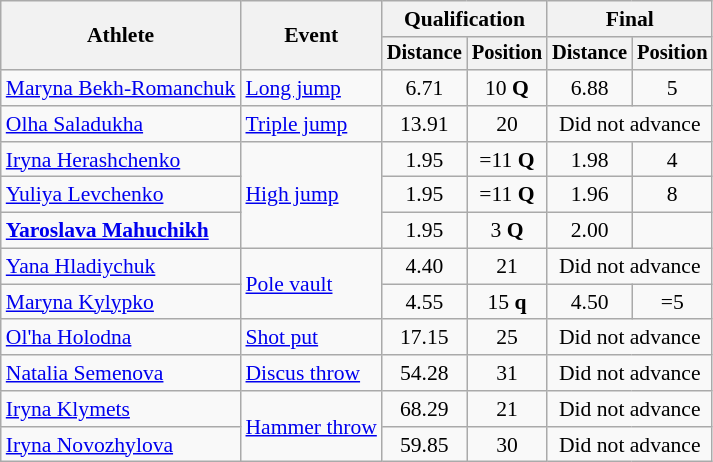<table class=wikitable style=font-size:90%;text-align:center>
<tr>
<th rowspan=2>Athlete</th>
<th rowspan=2>Event</th>
<th colspan=2>Qualification</th>
<th colspan=2>Final</th>
</tr>
<tr style=font-size:95%>
<th>Distance</th>
<th>Position</th>
<th>Distance</th>
<th>Position</th>
</tr>
<tr>
<td align=left><a href='#'>Maryna Bekh-Romanchuk</a></td>
<td align=left><a href='#'>Long jump</a></td>
<td>6.71</td>
<td>10 <strong>Q</strong></td>
<td>6.88</td>
<td>5</td>
</tr>
<tr>
<td align=left><a href='#'>Olha Saladukha</a></td>
<td align=left><a href='#'>Triple jump</a></td>
<td>13.91</td>
<td>20</td>
<td colspan="2">Did not advance</td>
</tr>
<tr>
<td align=left><a href='#'>Iryna Herashchenko</a></td>
<td align=left rowspan=3><a href='#'>High jump</a></td>
<td>1.95</td>
<td>=11 <strong>Q</strong></td>
<td>1.98 <strong></strong></td>
<td>4</td>
</tr>
<tr>
<td align=left><a href='#'>Yuliya Levchenko</a></td>
<td>1.95</td>
<td>=11 <strong>Q</strong></td>
<td>1.96 <strong></strong></td>
<td>8</td>
</tr>
<tr>
<td align=left><strong><a href='#'>Yaroslava Mahuchikh</a></strong></td>
<td>1.95</td>
<td>3 <strong>Q</strong></td>
<td>2.00</td>
<td></td>
</tr>
<tr>
<td align=left><a href='#'>Yana Hladiychuk</a></td>
<td rowspan="2" align="left"><a href='#'>Pole vault</a></td>
<td>4.40</td>
<td>21</td>
<td colspan="2">Did not advance</td>
</tr>
<tr>
<td align="left"><a href='#'>Maryna Kylypko</a></td>
<td>4.55</td>
<td>15 <strong>q</strong></td>
<td>4.50</td>
<td>=5</td>
</tr>
<tr>
<td align=left><a href='#'>Ol'ha Holodna</a></td>
<td align=left><a href='#'>Shot put</a></td>
<td>17.15</td>
<td>25</td>
<td colspan="2">Did not advance</td>
</tr>
<tr>
<td align=left><a href='#'>Natalia Semenova</a></td>
<td align=left><a href='#'>Discus throw</a></td>
<td>54.28</td>
<td>31</td>
<td colspan="2">Did not advance</td>
</tr>
<tr>
<td align=left><a href='#'>Iryna Klymets</a></td>
<td align=left rowspan=2><a href='#'>Hammer throw</a></td>
<td>68.29</td>
<td>21</td>
<td colspan="2">Did not advance</td>
</tr>
<tr>
<td align=left><a href='#'>Iryna Novozhylova</a></td>
<td>59.85</td>
<td>30</td>
<td colspan="2">Did not advance</td>
</tr>
</table>
